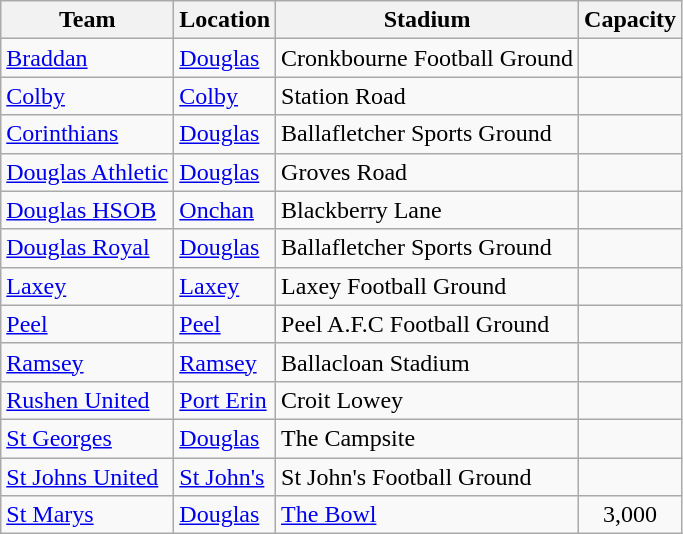<table class="wikitable sortable">
<tr>
<th>Team</th>
<th>Location</th>
<th>Stadium</th>
<th>Capacity</th>
</tr>
<tr>
<td><a href='#'>Braddan</a></td>
<td><a href='#'>Douglas</a></td>
<td>Cronkbourne Football Ground</td>
<td align="center"></td>
</tr>
<tr>
<td><a href='#'>Colby</a></td>
<td><a href='#'>Colby</a></td>
<td>Station Road</td>
<td style="text-align:center;"></td>
</tr>
<tr>
<td><a href='#'>Corinthians</a></td>
<td><a href='#'>Douglas</a></td>
<td>Ballafletcher Sports Ground</td>
<td style="text-align:center;"></td>
</tr>
<tr>
<td><a href='#'>Douglas Athletic</a></td>
<td><a href='#'>Douglas</a></td>
<td>Groves Road</td>
<td style="text-align:center;"></td>
</tr>
<tr>
<td><a href='#'>Douglas HSOB</a></td>
<td><a href='#'>Onchan</a></td>
<td>Blackberry Lane</td>
<td style="text-align:center;"></td>
</tr>
<tr>
<td><a href='#'>Douglas Royal</a></td>
<td><a href='#'>Douglas</a></td>
<td>Ballafletcher Sports Ground</td>
<td style="text-align:center;"></td>
</tr>
<tr>
<td><a href='#'>Laxey</a></td>
<td><a href='#'>Laxey</a></td>
<td>Laxey Football Ground</td>
<td style="text-align:center;"></td>
</tr>
<tr>
<td><a href='#'>Peel</a></td>
<td><a href='#'>Peel</a></td>
<td>Peel A.F.C Football Ground</td>
<td align="center"></td>
</tr>
<tr>
<td><a href='#'>Ramsey</a></td>
<td><a href='#'>Ramsey</a></td>
<td>Ballacloan Stadium</td>
<td align="center"></td>
</tr>
<tr>
<td><a href='#'>Rushen United</a></td>
<td><a href='#'>Port Erin</a></td>
<td>Croit Lowey</td>
<td align="center"></td>
</tr>
<tr>
<td><a href='#'>St Georges</a></td>
<td><a href='#'>Douglas</a></td>
<td>The Campsite</td>
<td align="center"></td>
</tr>
<tr>
<td><a href='#'>St Johns United</a></td>
<td><a href='#'>St John's</a></td>
<td>St John's Football Ground</td>
<td align="center"></td>
</tr>
<tr>
<td><a href='#'>St Marys</a></td>
<td><a href='#'>Douglas</a></td>
<td><a href='#'>The Bowl</a></td>
<td align="center">3,000</td>
</tr>
</table>
